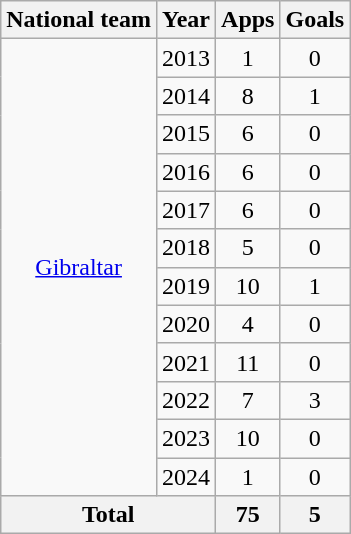<table class="wikitable" style="text-align:center">
<tr>
<th>National team</th>
<th>Year</th>
<th>Apps</th>
<th>Goals</th>
</tr>
<tr>
<td rowspan="12"><a href='#'>Gibraltar</a></td>
<td>2013</td>
<td>1</td>
<td>0</td>
</tr>
<tr>
<td>2014</td>
<td>8</td>
<td>1</td>
</tr>
<tr>
<td>2015</td>
<td>6</td>
<td>0</td>
</tr>
<tr>
<td>2016</td>
<td>6</td>
<td>0</td>
</tr>
<tr>
<td>2017</td>
<td>6</td>
<td>0</td>
</tr>
<tr>
<td>2018</td>
<td>5</td>
<td>0</td>
</tr>
<tr>
<td>2019</td>
<td>10</td>
<td>1</td>
</tr>
<tr>
<td>2020</td>
<td>4</td>
<td>0</td>
</tr>
<tr>
<td>2021</td>
<td>11</td>
<td>0</td>
</tr>
<tr>
<td>2022</td>
<td>7</td>
<td>3</td>
</tr>
<tr>
<td>2023</td>
<td>10</td>
<td>0</td>
</tr>
<tr>
<td>2024</td>
<td>1</td>
<td>0</td>
</tr>
<tr>
<th colspan="2">Total</th>
<th>75</th>
<th>5</th>
</tr>
</table>
